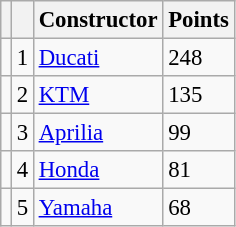<table class="wikitable" style="font-size: 95%;">
<tr>
<th></th>
<th></th>
<th>Constructor</th>
<th>Points</th>
</tr>
<tr>
<td></td>
<td align=center>1</td>
<td> <a href='#'>Ducati</a></td>
<td align=left>248</td>
</tr>
<tr>
<td></td>
<td align=center>2</td>
<td> <a href='#'>KTM</a></td>
<td align=left>135</td>
</tr>
<tr>
<td></td>
<td align=center>3</td>
<td> <a href='#'>Aprilia</a></td>
<td align=left>99</td>
</tr>
<tr>
<td></td>
<td align=center>4</td>
<td> <a href='#'>Honda</a></td>
<td align=left>81</td>
</tr>
<tr>
<td></td>
<td align=center>5</td>
<td> <a href='#'>Yamaha</a></td>
<td align=left>68</td>
</tr>
</table>
